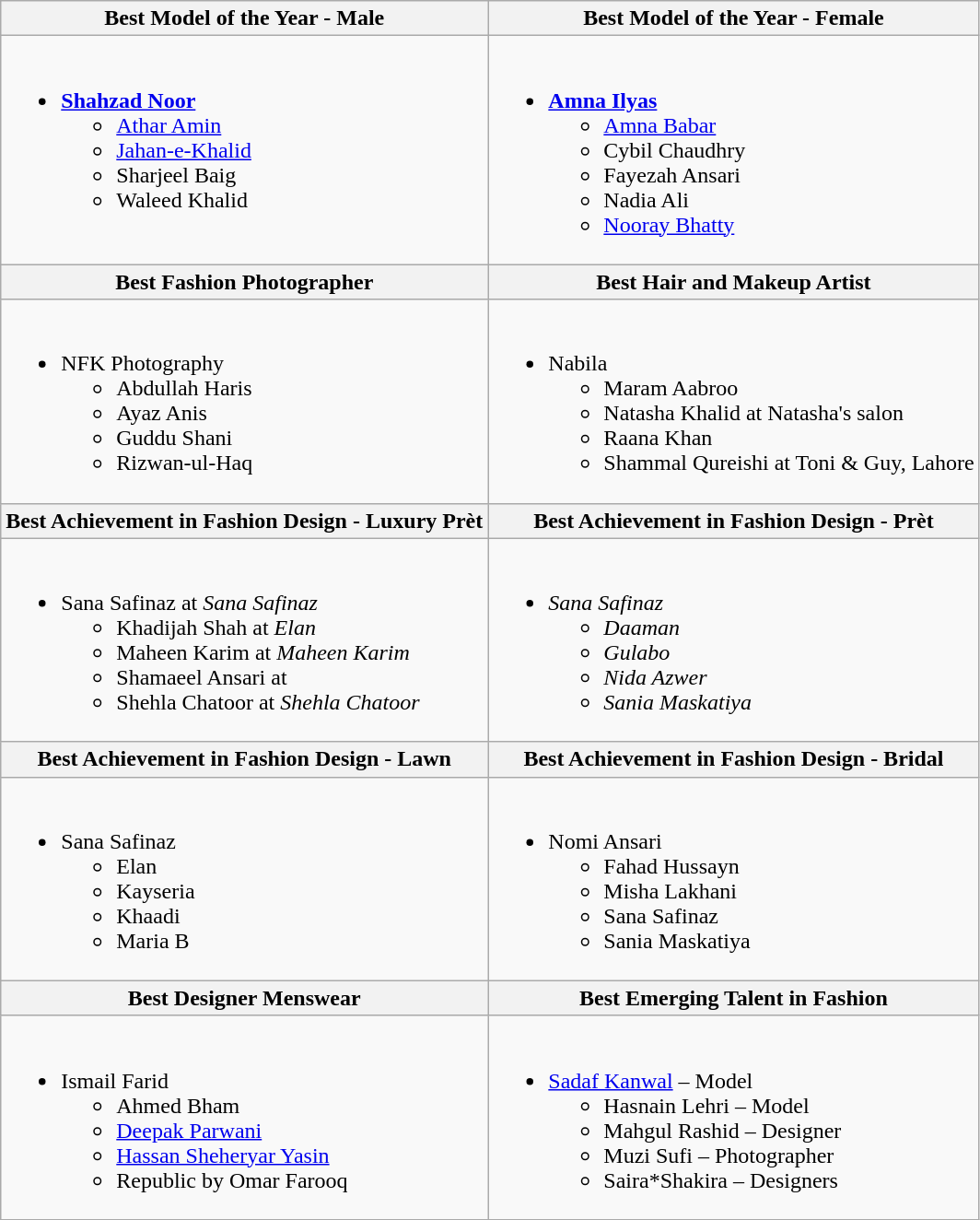<table class=wikitable style="width=100%">
<tr>
<th style="width=50%">Best Model of the Year - Male</th>
<th style="width=50%">Best Model of the Year - Female</th>
</tr>
<tr>
<td valign="top"><br><ul><li><strong><a href='#'>Shahzad Noor</a></strong><ul><li><a href='#'>Athar Amin</a></li><li><a href='#'>Jahan-e-Khalid</a></li><li>Sharjeel Baig</li><li>Waleed Khalid</li></ul></li></ul></td>
<td valign="top"><br><ul><li><strong><a href='#'>Amna Ilyas</a></strong><ul><li><a href='#'>Amna Babar</a></li><li>Cybil Chaudhry</li><li>Fayezah Ansari</li><li>Nadia Ali</li><li><a href='#'>Nooray Bhatty</a></li></ul></li></ul></td>
</tr>
<tr>
<th style="width=50%">Best Fashion Photographer</th>
<th style="width=50%">Best Hair and Makeup Artist</th>
</tr>
<tr>
<td valign="top"><br><ul><li>NFK Photography<ul><li>Abdullah Haris</li><li>Ayaz Anis</li><li>Guddu Shani</li><li>Rizwan-ul-Haq</li></ul></li></ul></td>
<td valign="top"><br><ul><li>Nabila<ul><li>Maram Aabroo</li><li>Natasha Khalid at Natasha's salon</li><li>Raana Khan</li><li>Shammal Qureishi at Toni & Guy, Lahore</li></ul></li></ul></td>
</tr>
<tr>
<th style="width=50%">Best Achievement in Fashion Design - Luxury Prèt</th>
<th style="width=50%">Best Achievement in Fashion Design - Prèt</th>
</tr>
<tr>
<td valign="top"><br><ul><li>Sana Safinaz at <em>Sana Safinaz</em><ul><li>Khadijah Shah at <em>Elan</em></li><li>Maheen Karim at <em>Maheen Karim</em></li><li>Shamaeel Ansari at <em></em></li><li>Shehla Chatoor at <em>Shehla Chatoor</em></li></ul></li></ul></td>
<td valign="top"><br><ul><li><em>Sana Safinaz</em><ul><li><em>Daaman</em></li><li><em>Gulabo</em></li><li><em>Nida Azwer</em></li><li><em>Sania Maskatiya</em></li></ul></li></ul></td>
</tr>
<tr>
<th style="width=50%">Best Achievement in Fashion Design - Lawn</th>
<th style="width=50%">Best Achievement in Fashion Design - Bridal</th>
</tr>
<tr>
<td valign="top"><br><ul><li>Sana Safinaz<ul><li>Elan</li><li>Kayseria</li><li>Khaadi</li><li>Maria B</li></ul></li></ul></td>
<td valign="top"><br><ul><li>Nomi Ansari<ul><li>Fahad Hussayn</li><li>Misha Lakhani</li><li>Sana Safinaz</li><li>Sania Maskatiya</li></ul></li></ul></td>
</tr>
<tr>
<th style="width=50%">Best Designer Menswear</th>
<th style="width=50%">Best Emerging Talent in Fashion</th>
</tr>
<tr>
<td valign="top"><br><ul><li>Ismail Farid<ul><li>Ahmed Bham</li><li><a href='#'>Deepak Parwani</a></li><li><a href='#'>Hassan Sheheryar Yasin</a></li><li>Republic by Omar Farooq</li></ul></li></ul></td>
<td valign="top"><br><ul><li><a href='#'>Sadaf Kanwal</a> – Model<ul><li>Hasnain Lehri – Model</li><li>Mahgul Rashid – Designer</li><li>Muzi Sufi – Photographer</li><li>Saira*Shakira – Designers</li></ul></li></ul></td>
</tr>
</table>
